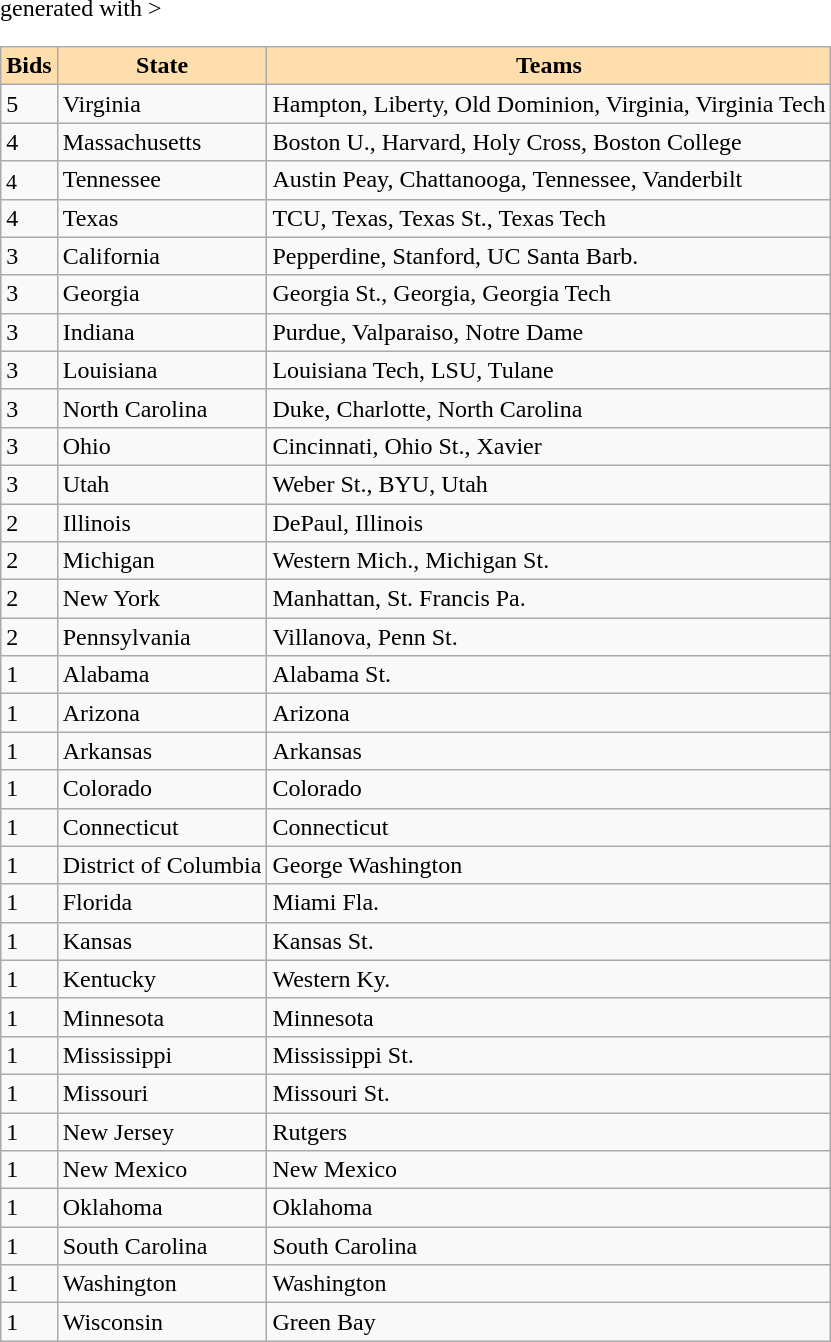<table class="wikitable sortable" <hiddentext>generated with >
<tr>
<th style="background-color:#FFDEAD;">Bids</th>
<th style="background-color:#FFDEAD;">State</th>
<th style="background-color:#FFDEAD;">Teams</th>
</tr>
<tr valign="bottom">
<td height="14">5</td>
<td>Virginia</td>
<td>Hampton, Liberty, Old Dominion, Virginia, Virginia Tech</td>
</tr>
<tr valign="bottom">
<td height="14">4</td>
<td>Massachusetts</td>
<td>Boston U., Harvard, Holy Cross, Boston College</td>
</tr>
<tr valign="bottom">
<td style="font-size:11pt" height="14">4</td>
<td>Tennessee</td>
<td>Austin Peay, Chattanooga, Tennessee, Vanderbilt</td>
</tr>
<tr valign="bottom">
<td height="14">4</td>
<td>Texas</td>
<td>TCU, Texas, Texas St., Texas Tech</td>
</tr>
<tr valign="bottom">
<td height="14">3</td>
<td>California</td>
<td>Pepperdine, Stanford, UC Santa Barb.</td>
</tr>
<tr valign="bottom">
<td height="14">3</td>
<td>Georgia</td>
<td>Georgia St., Georgia, Georgia Tech</td>
</tr>
<tr valign="bottom">
<td height="14">3</td>
<td>Indiana</td>
<td>Purdue, Valparaiso, Notre Dame</td>
</tr>
<tr valign="bottom">
<td height="14">3</td>
<td>Louisiana</td>
<td>Louisiana Tech, LSU, Tulane</td>
</tr>
<tr valign="bottom">
<td height="14">3</td>
<td>North Carolina</td>
<td>Duke, Charlotte, North Carolina</td>
</tr>
<tr valign="bottom">
<td height="14">3</td>
<td>Ohio</td>
<td>Cincinnati, Ohio St., Xavier</td>
</tr>
<tr valign="bottom">
<td height="14">3</td>
<td>Utah</td>
<td>Weber St., BYU, Utah</td>
</tr>
<tr valign="bottom">
<td height="14">2</td>
<td>Illinois</td>
<td>DePaul, Illinois</td>
</tr>
<tr valign="bottom">
<td height="14">2</td>
<td>Michigan</td>
<td>Western Mich., Michigan St.</td>
</tr>
<tr valign="bottom">
<td height="14">2</td>
<td>New York</td>
<td>Manhattan, St. Francis Pa.</td>
</tr>
<tr valign="bottom">
<td height="14">2</td>
<td>Pennsylvania</td>
<td>Villanova, Penn St.</td>
</tr>
<tr valign="bottom">
<td height="14">1</td>
<td>Alabama</td>
<td>Alabama St.</td>
</tr>
<tr valign="bottom">
<td height="14">1</td>
<td>Arizona</td>
<td>Arizona</td>
</tr>
<tr valign="bottom">
<td height="14">1</td>
<td>Arkansas</td>
<td>Arkansas</td>
</tr>
<tr valign="bottom">
<td height="14">1</td>
<td>Colorado</td>
<td>Colorado</td>
</tr>
<tr valign="bottom">
<td height="14">1</td>
<td>Connecticut</td>
<td>Connecticut</td>
</tr>
<tr valign="bottom">
<td height="14">1</td>
<td>District of Columbia</td>
<td>George Washington</td>
</tr>
<tr valign="bottom">
<td height="14">1</td>
<td>Florida</td>
<td>Miami Fla.</td>
</tr>
<tr valign="bottom">
<td height="14">1</td>
<td>Kansas</td>
<td>Kansas St.</td>
</tr>
<tr valign="bottom">
<td height="14">1</td>
<td>Kentucky</td>
<td>Western Ky.</td>
</tr>
<tr valign="bottom">
<td height="14">1</td>
<td>Minnesota</td>
<td>Minnesota</td>
</tr>
<tr valign="bottom">
<td height="14">1</td>
<td>Mississippi</td>
<td>Mississippi St.</td>
</tr>
<tr valign="bottom">
<td height="14">1</td>
<td>Missouri</td>
<td>Missouri St.</td>
</tr>
<tr valign="bottom">
<td height="14">1</td>
<td>New Jersey</td>
<td>Rutgers</td>
</tr>
<tr valign="bottom">
<td height="14">1</td>
<td>New Mexico</td>
<td>New Mexico</td>
</tr>
<tr valign="bottom">
<td height="14">1</td>
<td>Oklahoma</td>
<td>Oklahoma</td>
</tr>
<tr valign="bottom">
<td height="14">1</td>
<td>South Carolina</td>
<td>South Carolina</td>
</tr>
<tr valign="bottom">
<td height="14">1</td>
<td>Washington</td>
<td>Washington</td>
</tr>
<tr valign="bottom">
<td height="14">1</td>
<td>Wisconsin</td>
<td>Green Bay</td>
</tr>
</table>
